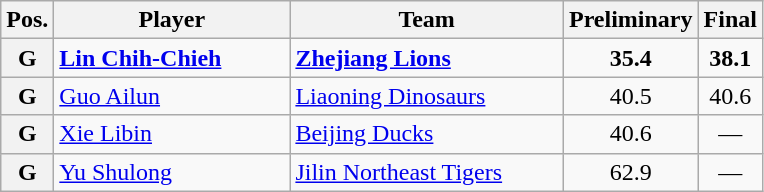<table class="wikitable">
<tr>
<th>Pos.</th>
<th width=150>Player</th>
<th width=175>Team</th>
<th>Preliminary</th>
<th>Final</th>
</tr>
<tr>
<th>G</th>
<td> <strong><a href='#'>Lin Chih-Chieh</a></strong></td>
<td><strong><a href='#'>Zhejiang Lions</a></strong></td>
<td align=center><strong>35.4</strong></td>
<td align=center><strong>38.1</strong></td>
</tr>
<tr>
<th>G</th>
<td> <a href='#'>Guo Ailun</a></td>
<td><a href='#'>Liaoning Dinosaurs</a></td>
<td align=center>40.5</td>
<td align=center>40.6</td>
</tr>
<tr>
<th>G</th>
<td> <a href='#'>Xie Libin</a></td>
<td><a href='#'>Beijing Ducks</a></td>
<td align=center>40.6</td>
<td align=center>—</td>
</tr>
<tr>
<th>G</th>
<td> <a href='#'>Yu Shulong</a></td>
<td><a href='#'>Jilin Northeast Tigers</a></td>
<td align=center>62.9</td>
<td align=center>—</td>
</tr>
</table>
